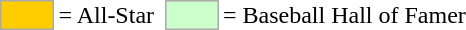<table>
<tr>
<td style="background-color:#FFCC00; border:1px solid #aaaaaa; width:2em;"></td>
<td>= All-Star</td>
<td></td>
<td style="background-color:#CCFFCC; border:1px solid #aaaaaa; width:2em;"></td>
<td>= Baseball Hall of Famer</td>
</tr>
</table>
